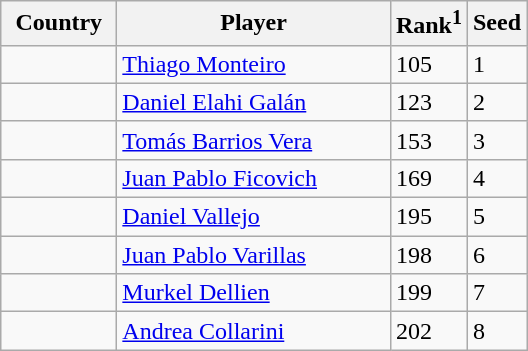<table class="sortable wikitable">
<tr>
<th width="70">Country</th>
<th width="175">Player</th>
<th>Rank<sup>1</sup></th>
<th>Seed</th>
</tr>
<tr>
<td></td>
<td><a href='#'>Thiago Monteiro</a></td>
<td>105</td>
<td>1</td>
</tr>
<tr>
<td></td>
<td><a href='#'>Daniel Elahi Galán</a></td>
<td>123</td>
<td>2</td>
</tr>
<tr>
<td></td>
<td><a href='#'>Tomás Barrios Vera</a></td>
<td>153</td>
<td>3</td>
</tr>
<tr>
<td></td>
<td><a href='#'>Juan Pablo Ficovich</a></td>
<td>169</td>
<td>4</td>
</tr>
<tr>
<td></td>
<td><a href='#'>Daniel Vallejo</a></td>
<td>195</td>
<td>5</td>
</tr>
<tr>
<td></td>
<td><a href='#'>Juan Pablo Varillas</a></td>
<td>198</td>
<td>6</td>
</tr>
<tr>
<td></td>
<td><a href='#'>Murkel Dellien</a></td>
<td>199</td>
<td>7</td>
</tr>
<tr>
<td></td>
<td><a href='#'>Andrea Collarini</a></td>
<td>202</td>
<td>8</td>
</tr>
</table>
